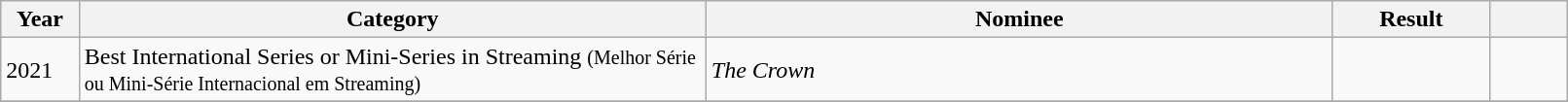<table class="wikitable" style="width:85%;">
<tr>
<th width=5%>Year</th>
<th style="width:40%;">Category</th>
<th style="width:40%;">Nominee</th>
<th style="width:10%;">Result</th>
<th width=5%></th>
</tr>
<tr>
<td vstyle="text-align: center;" rowspan="1">2021</td>
<td>Best International Series or Mini-Series in Streaming <small>(Melhor Série ou Mini-Série Internacional em Streaming)</small></td>
<td><em>The Crown</em></td>
<td></td>
<td rowspan="1"></td>
</tr>
<tr>
</tr>
</table>
